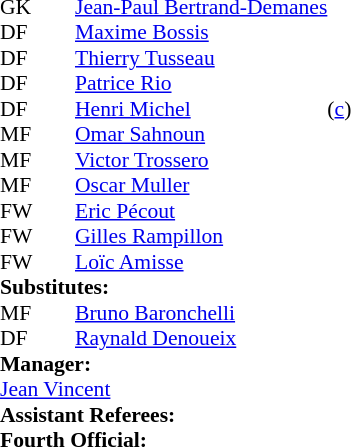<table style=font-size:90% cellspacing=0 cellpadding=0>
<tr>
<td colspan=4></td>
</tr>
<tr>
<th width=25></th>
<th width=25></th>
</tr>
<tr>
<td>GK</td>
<td><strong> </strong></td>
<td> <a href='#'>Jean-Paul Bertrand-Demanes</a></td>
</tr>
<tr>
<td>DF</td>
<td><strong> </strong></td>
<td> <a href='#'>Maxime Bossis</a></td>
</tr>
<tr>
<td>DF</td>
<td><strong> </strong></td>
<td> <a href='#'>Thierry Tusseau</a></td>
</tr>
<tr>
<td>DF</td>
<td><strong> </strong></td>
<td> <a href='#'>Patrice Rio</a></td>
<td></td>
<td></td>
</tr>
<tr>
<td>DF</td>
<td><strong> </strong></td>
<td> <a href='#'>Henri Michel</a></td>
<td>(<a href='#'>c</a>)</td>
</tr>
<tr>
<td>MF</td>
<td><strong> </strong></td>
<td> <a href='#'>Omar Sahnoun</a></td>
</tr>
<tr>
<td>MF</td>
<td><strong> </strong></td>
<td> <a href='#'>Victor Trossero</a></td>
<td></td>
<td></td>
</tr>
<tr>
<td>MF</td>
<td><strong> </strong></td>
<td> <a href='#'>Oscar Muller</a></td>
</tr>
<tr>
<td>FW</td>
<td><strong> </strong></td>
<td> <a href='#'>Eric Pécout</a></td>
</tr>
<tr>
<td>FW</td>
<td><strong> </strong></td>
<td> <a href='#'>Gilles Rampillon</a></td>
</tr>
<tr>
<td>FW</td>
<td><strong> </strong></td>
<td> <a href='#'>Loïc Amisse</a></td>
</tr>
<tr>
<td colspan=3><strong>Substitutes:</strong></td>
</tr>
<tr>
<td>MF</td>
<td><strong> </strong></td>
<td> <a href='#'>Bruno Baronchelli</a></td>
<td></td>
<td></td>
</tr>
<tr>
<td>DF</td>
<td><strong> </strong></td>
<td> <a href='#'>Raynald Denoueix</a></td>
<td></td>
<td></td>
</tr>
<tr>
<td colspan=3><strong>Manager:</strong></td>
</tr>
<tr>
<td colspan=4> <a href='#'>Jean Vincent</a><br><strong>Assistant Referees:</strong><br>
<strong>Fourth Official:</strong><br></td>
</tr>
</table>
